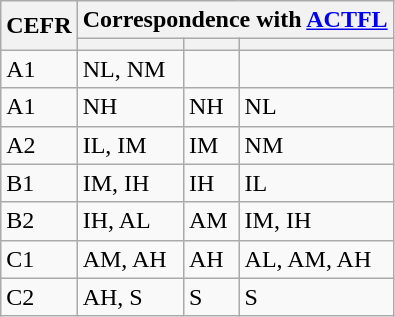<table class="wikitable">
<tr>
<th rowspan="2">CEFR</th>
<th colspan="3">Correspondence with <a href='#'>ACTFL</a></th>
</tr>
<tr>
<th></th>
<th></th>
<th></th>
</tr>
<tr>
<td>A1</td>
<td>NL, NM</td>
<td></td>
<td></td>
</tr>
<tr>
<td>A1</td>
<td>NH</td>
<td>NH</td>
<td>NL</td>
</tr>
<tr>
<td>A2</td>
<td>IL, IM</td>
<td>IM</td>
<td>NM</td>
</tr>
<tr>
<td>B1</td>
<td>IM, IH</td>
<td>IH</td>
<td>IL</td>
</tr>
<tr>
<td>B2</td>
<td>IH, AL</td>
<td>AM</td>
<td>IM, IH</td>
</tr>
<tr>
<td>C1</td>
<td>AM, AH</td>
<td>AH</td>
<td>AL, AM, AH</td>
</tr>
<tr>
<td>C2</td>
<td>AH, S</td>
<td>S</td>
<td>S</td>
</tr>
</table>
